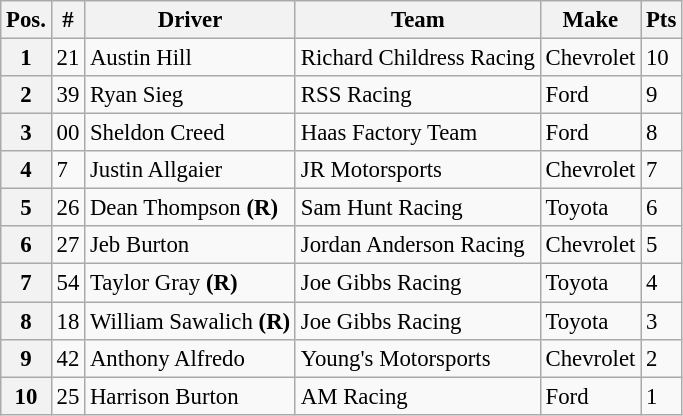<table class="wikitable" style="font-size:95%">
<tr>
<th>Pos.</th>
<th>#</th>
<th>Driver</th>
<th>Team</th>
<th>Make</th>
<th>Pts</th>
</tr>
<tr>
<th>1</th>
<td>21</td>
<td>Austin Hill</td>
<td>Richard Childress Racing</td>
<td>Chevrolet</td>
<td>10</td>
</tr>
<tr>
<th>2</th>
<td>39</td>
<td>Ryan Sieg</td>
<td>RSS Racing</td>
<td>Ford</td>
<td>9</td>
</tr>
<tr>
<th>3</th>
<td>00</td>
<td>Sheldon Creed</td>
<td>Haas Factory Team</td>
<td>Ford</td>
<td>8</td>
</tr>
<tr>
<th>4</th>
<td>7</td>
<td>Justin Allgaier</td>
<td>JR Motorsports</td>
<td>Chevrolet</td>
<td>7</td>
</tr>
<tr>
<th>5</th>
<td>26</td>
<td>Dean Thompson <strong>(R)</strong></td>
<td>Sam Hunt Racing</td>
<td>Toyota</td>
<td>6</td>
</tr>
<tr>
<th>6</th>
<td>27</td>
<td>Jeb Burton</td>
<td>Jordan Anderson Racing</td>
<td>Chevrolet</td>
<td>5</td>
</tr>
<tr>
<th>7</th>
<td>54</td>
<td>Taylor Gray <strong>(R)</strong></td>
<td>Joe Gibbs Racing</td>
<td>Toyota</td>
<td>4</td>
</tr>
<tr>
<th>8</th>
<td>18</td>
<td>William Sawalich <strong>(R)</strong></td>
<td>Joe Gibbs Racing</td>
<td>Toyota</td>
<td>3</td>
</tr>
<tr>
<th>9</th>
<td>42</td>
<td>Anthony Alfredo</td>
<td>Young's Motorsports</td>
<td>Chevrolet</td>
<td>2</td>
</tr>
<tr>
<th>10</th>
<td>25</td>
<td>Harrison Burton</td>
<td>AM Racing</td>
<td>Ford</td>
<td>1</td>
</tr>
</table>
